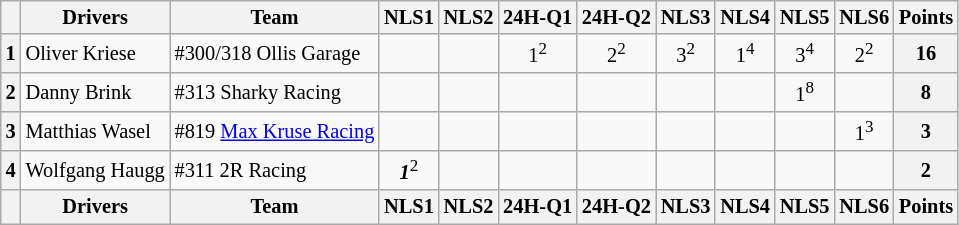<table class="wikitable" style="font-size:85%; text-align:center;">
<tr>
<th></th>
<th>Drivers</th>
<th>Team</th>
<th>NLS1</th>
<th>NLS2</th>
<th>24H-Q1</th>
<th>24H-Q2</th>
<th>NLS3</th>
<th>NLS4</th>
<th>NLS5</th>
<th>NLS6</th>
<th>Points</th>
</tr>
<tr>
<th>1</th>
<td align="left"> Oliver Kriese</td>
<td align="left"> #300/318 Ollis Garage</td>
<td></td>
<td></td>
<td> 1<sup>2</sup></td>
<td> 2<sup>2</sup></td>
<td> 3<sup>2</sup></td>
<td> 1<sup>4</sup></td>
<td> 3<sup>4</sup></td>
<td> 2<sup>2</sup></td>
<th>16</th>
</tr>
<tr>
<th>2</th>
<td align="left"> Danny Brink</td>
<td align="left"> #313 Sharky Racing</td>
<td></td>
<td></td>
<td></td>
<td></td>
<td></td>
<td></td>
<td> 1<sup>8</sup></td>
<td></td>
<th>8</th>
</tr>
<tr>
<th>3</th>
<td align="left"> Matthias Wasel</td>
<td align="left"> #819 <a href='#'>Max Kruse Racing</a></td>
<td></td>
<td></td>
<td></td>
<td></td>
<td></td>
<td></td>
<td></td>
<td> 1<sup>3</sup></td>
<th>3</th>
</tr>
<tr>
<th>4</th>
<td align="left"> Wolfgang Haugg</td>
<td align="left"> #311 2R Racing</td>
<td><strong><em>1</em></strong><sup>2</sup></td>
<td></td>
<td></td>
<td></td>
<td></td>
<td></td>
<td></td>
<td></td>
<th>2</th>
</tr>
<tr>
<th></th>
<th>Drivers</th>
<th>Team</th>
<th>NLS1</th>
<th>NLS2</th>
<th>24H-Q1</th>
<th>24H-Q2</th>
<th>NLS3</th>
<th>NLS4</th>
<th>NLS5</th>
<th>NLS6</th>
<th>Points</th>
</tr>
</table>
